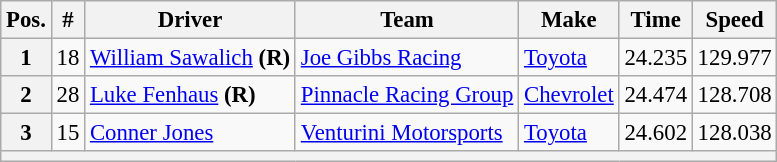<table class="wikitable" style="font-size:95%">
<tr>
<th>Pos.</th>
<th>#</th>
<th>Driver</th>
<th>Team</th>
<th>Make</th>
<th>Time</th>
<th>Speed</th>
</tr>
<tr>
<th>1</th>
<td>18</td>
<td><a href='#'>William Sawalich</a> <strong>(R)</strong></td>
<td><a href='#'>Joe Gibbs Racing</a></td>
<td><a href='#'>Toyota</a></td>
<td>24.235</td>
<td>129.977</td>
</tr>
<tr>
<th>2</th>
<td>28</td>
<td><a href='#'>Luke Fenhaus</a> <strong>(R)</strong></td>
<td><a href='#'>Pinnacle Racing Group</a></td>
<td><a href='#'>Chevrolet</a></td>
<td>24.474</td>
<td>128.708</td>
</tr>
<tr>
<th>3</th>
<td>15</td>
<td><a href='#'>Conner Jones</a></td>
<td><a href='#'>Venturini Motorsports</a></td>
<td><a href='#'>Toyota</a></td>
<td>24.602</td>
<td>128.038</td>
</tr>
<tr>
<th colspan="7"></th>
</tr>
</table>
